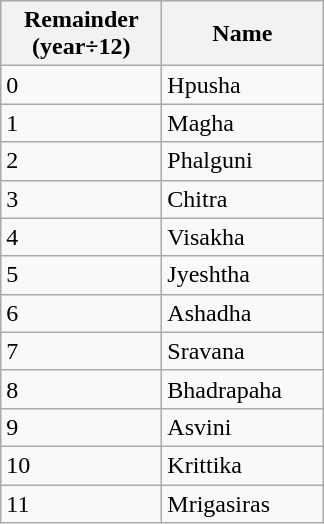<table class="wikitable">
<tr>
<th width="100">Remainder (year÷12)</th>
<th width="100">Name</th>
</tr>
<tr>
<td>0</td>
<td>Hpusha <br> </td>
</tr>
<tr>
<td>1</td>
<td>Magha <br> </td>
</tr>
<tr>
<td>2</td>
<td>Phalguni <br> </td>
</tr>
<tr>
<td>3</td>
<td>Chitra <br> </td>
</tr>
<tr>
<td>4</td>
<td>Visakha <br> </td>
</tr>
<tr>
<td>5</td>
<td>Jyeshtha <br> </td>
</tr>
<tr>
<td>6</td>
<td>Ashadha <br> </td>
</tr>
<tr>
<td>7</td>
<td>Sravana <br> </td>
</tr>
<tr>
<td>8</td>
<td>Bhadrapaha <br> </td>
</tr>
<tr>
<td>9</td>
<td>Asvini <br> </td>
</tr>
<tr>
<td>10</td>
<td>Krittika<br> </td>
</tr>
<tr>
<td>11</td>
<td>Mrigasiras <br> </td>
</tr>
</table>
